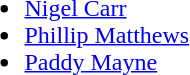<table>
<tr style="vertical-align:top">
<td><br><ul><li><a href='#'>Nigel Carr</a></li><li><a href='#'>Phillip Matthews</a></li><li><a href='#'>Paddy Mayne</a></li></ul></td>
<td></td>
</tr>
</table>
